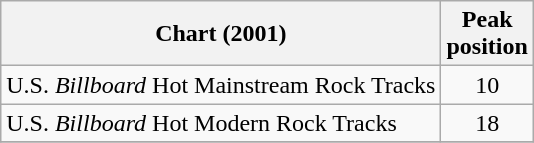<table class="wikitable">
<tr>
<th>Chart (2001)</th>
<th>Peak<br>position</th>
</tr>
<tr>
<td>U.S. <em>Billboard</em> Hot Mainstream Rock Tracks</td>
<td align="center">10</td>
</tr>
<tr>
<td>U.S. <em>Billboard</em> Hot Modern Rock Tracks</td>
<td align="center">18</td>
</tr>
<tr>
</tr>
</table>
